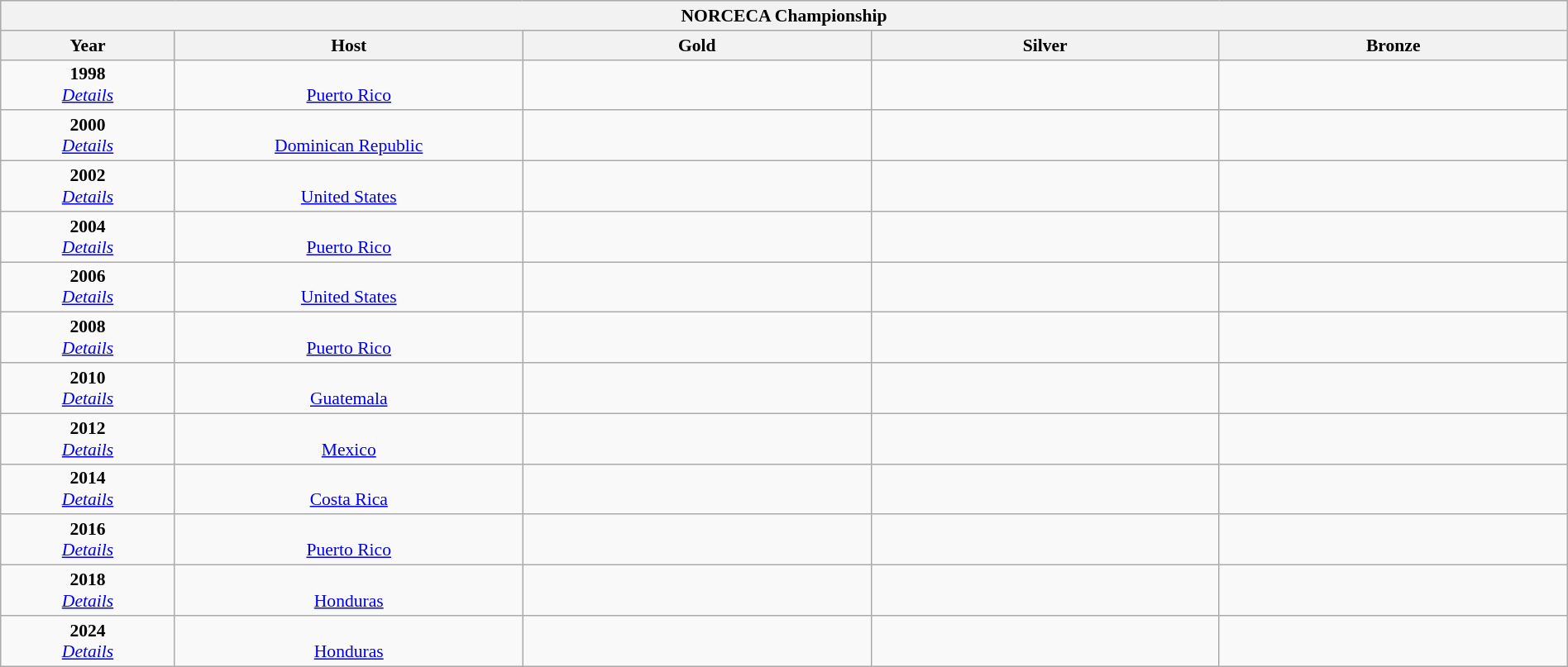<table class=wikitable style="text-align:center; font-size:90%; width:100%">
<tr style= "background: #e2e2e2;">
<th colspan=5 width=100%>NORCECA Championship</th>
</tr>
<tr style="background: #efefef;">
<th width=10%>Year</th>
<th width=20%>Host</th>
<th width=20%>Gold</th>
<th width=20%>Silver</th>
<th width=20%>Bronze</th>
</tr>
<tr align=center>
<td><strong>1998</strong><br><em><a href='#'>Details</a></em></td>
<td><br><a href='#'>Puerto Rico</a></td>
<td><strong></strong></td>
<td></td>
<td></td>
</tr>
<tr align=center>
<td><strong>2000</strong><br><em><a href='#'>Details</a></em></td>
<td><br><a href='#'>Dominican Republic</a></td>
<td><strong></strong></td>
<td></td>
<td></td>
</tr>
<tr align=center>
<td><strong>2002</strong><br><em><a href='#'>Details</a></em></td>
<td><br><a href='#'>United States</a></td>
<td><strong></strong></td>
<td></td>
<td></td>
</tr>
<tr align=center>
<td><strong>2004</strong><br><em><a href='#'>Details</a></em></td>
<td><br><a href='#'>Puerto Rico</a></td>
<td><strong></strong></td>
<td></td>
<td></td>
</tr>
<tr align=center>
<td><strong>2006</strong><br><em><a href='#'>Details</a></em></td>
<td><br><a href='#'>United States</a></td>
<td><strong></strong></td>
<td></td>
<td></td>
</tr>
<tr align=center>
<td><strong>2008</strong><br><em><a href='#'>Details</a></em></td>
<td><br><a href='#'>Puerto Rico</a></td>
<td><strong></strong></td>
<td></td>
<td></td>
</tr>
<tr align=center>
<td><strong>2010</strong><br><em><a href='#'>Details</a></em></td>
<td><br><a href='#'>Guatemala</a></td>
<td><strong></strong></td>
<td></td>
<td></td>
</tr>
<tr align=center>
<td><strong>2012</strong><br><em><a href='#'>Details</a></em></td>
<td><br><a href='#'>Mexico</a></td>
<td><strong></strong></td>
<td></td>
<td></td>
</tr>
<tr align=center>
<td><strong>2014</strong><br><em><a href='#'>Details</a></em></td>
<td><br><a href='#'>Costa Rica</a></td>
<td><strong></strong></td>
<td></td>
<td></td>
</tr>
<tr align=center>
<td><strong>2016</strong><br><em><a href='#'>Details</a></em></td>
<td><br><a href='#'>Puerto Rico</a></td>
<td><strong></strong></td>
<td></td>
<td></td>
</tr>
<tr align=center>
<td><strong>2018</strong><br><em><a href='#'>Details</a></em></td>
<td><br><a href='#'>Honduras</a></td>
<td><strong></strong></td>
<td></td>
<td></td>
</tr>
<tr align=center>
<td><strong>2024</strong><br><em><a href='#'>Details</a></em></td>
<td><br><a href='#'>Honduras</a></td>
<td><strong></strong></td>
<td></td>
<td></td>
</tr>
</table>
